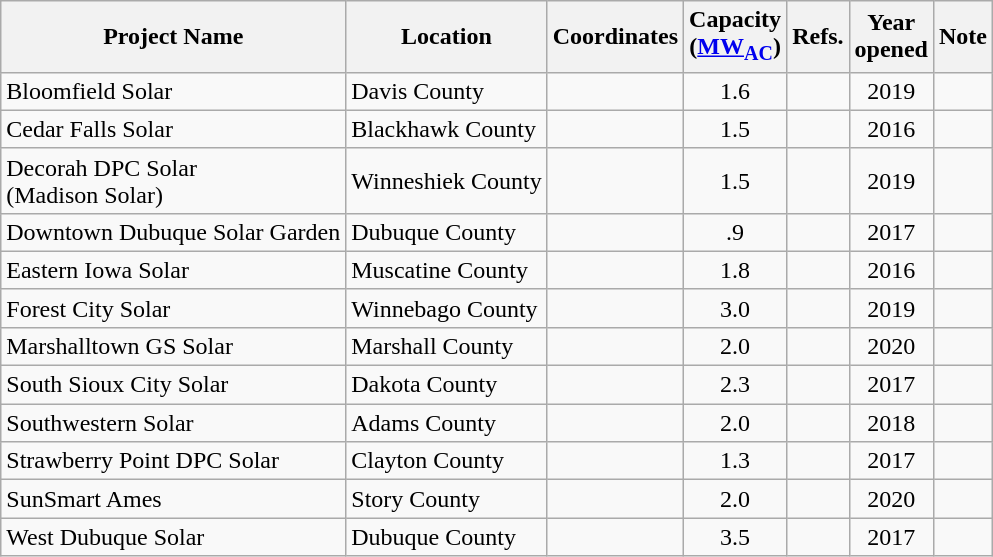<table class="wikitable sortable">
<tr>
<th>Project Name</th>
<th>Location</th>
<th>Coordinates</th>
<th>Capacity<br>(<a href='#'>MW<sub>AC</sub></a>)</th>
<th>Refs.</th>
<th>Year<br>opened</th>
<th>Note</th>
</tr>
<tr>
<td>Bloomfield Solar</td>
<td>Davis County</td>
<td></td>
<td align="center">1.6</td>
<td></td>
<td align="center">2019</td>
<td></td>
</tr>
<tr>
<td>Cedar Falls Solar</td>
<td>Blackhawk County</td>
<td></td>
<td align="center">1.5</td>
<td></td>
<td align="center">2016</td>
<td></td>
</tr>
<tr>
<td>Decorah DPC Solar<br>(Madison Solar)</td>
<td>Winneshiek County</td>
<td></td>
<td align="center">1.5</td>
<td></td>
<td align="center">2019</td>
<td></td>
</tr>
<tr>
<td>Downtown Dubuque Solar Garden</td>
<td>Dubuque County</td>
<td></td>
<td align="center">.9</td>
<td></td>
<td align="center">2017</td>
<td></td>
</tr>
<tr>
<td>Eastern Iowa Solar</td>
<td>Muscatine County</td>
<td></td>
<td align="center">1.8</td>
<td></td>
<td align="center">2016</td>
<td></td>
</tr>
<tr>
<td>Forest City Solar</td>
<td>Winnebago County</td>
<td></td>
<td align="center">3.0</td>
<td></td>
<td align="center">2019</td>
<td></td>
</tr>
<tr>
<td>Marshalltown GS Solar</td>
<td>Marshall County</td>
<td></td>
<td align="center">2.0</td>
<td></td>
<td align="center">2020</td>
<td></td>
</tr>
<tr>
<td>South Sioux City Solar</td>
<td>Dakota County</td>
<td></td>
<td align="center">2.3</td>
<td></td>
<td align="center">2017</td>
<td></td>
</tr>
<tr>
<td>Southwestern Solar</td>
<td>Adams County</td>
<td></td>
<td align="center">2.0</td>
<td></td>
<td align="center">2018</td>
<td></td>
</tr>
<tr>
<td>Strawberry Point DPC Solar</td>
<td>Clayton County</td>
<td></td>
<td align="center">1.3</td>
<td></td>
<td align="center">2017</td>
<td></td>
</tr>
<tr>
<td>SunSmart Ames</td>
<td>Story County</td>
<td></td>
<td align="center">2.0</td>
<td></td>
<td align="center">2020</td>
<td></td>
</tr>
<tr>
<td>West Dubuque Solar</td>
<td>Dubuque County</td>
<td></td>
<td align="center">3.5</td>
<td></td>
<td align="center">2017</td>
<td></td>
</tr>
</table>
